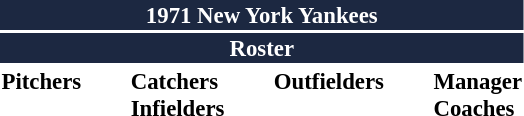<table class="toccolours" style="font-size: 95%;">
<tr>
<th colspan="10" style="background-color: #1c2841; color: white; text-align: center;">1971 New York Yankees</th>
</tr>
<tr>
<td colspan="10" style="background-color: #1c2841; color: white; text-align: center;"><strong>Roster</strong></td>
</tr>
<tr>
<td valign="top"><strong>Pitchers</strong><br>













</td>
<td width="25px"></td>
<td valign="top"><strong>Catchers</strong><br>

<strong>Infielders</strong>







</td>
<td width="25px"></td>
<td valign="top"><strong>Outfielders</strong><br>









</td>
<td width="25px"></td>
<td valign="top"><strong>Manager</strong><br>
<strong>Coaches</strong>



</td>
</tr>
</table>
